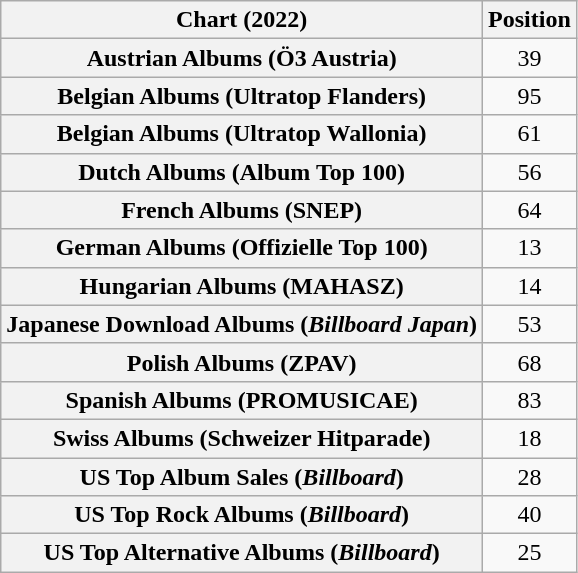<table class="wikitable sortable plainrowheaders" style="text-align:center">
<tr>
<th scope="col">Chart (2022)</th>
<th scope="col">Position</th>
</tr>
<tr>
<th scope="row">Austrian Albums (Ö3 Austria)</th>
<td>39</td>
</tr>
<tr>
<th scope="row">Belgian Albums (Ultratop Flanders)</th>
<td>95</td>
</tr>
<tr>
<th scope="row">Belgian Albums (Ultratop Wallonia)</th>
<td>61</td>
</tr>
<tr>
<th scope="row">Dutch Albums (Album Top 100)</th>
<td>56</td>
</tr>
<tr>
<th scope="row">French Albums (SNEP)</th>
<td>64</td>
</tr>
<tr>
<th scope="row">German Albums (Offizielle Top 100)</th>
<td>13</td>
</tr>
<tr>
<th scope="row">Hungarian Albums (MAHASZ)</th>
<td>14</td>
</tr>
<tr>
<th scope="row">Japanese Download Albums (<em>Billboard Japan</em>)</th>
<td>53</td>
</tr>
<tr>
<th scope="row">Polish Albums (ZPAV)</th>
<td>68</td>
</tr>
<tr>
<th scope="row">Spanish Albums (PROMUSICAE)</th>
<td>83</td>
</tr>
<tr>
<th scope="row">Swiss Albums (Schweizer Hitparade)</th>
<td>18</td>
</tr>
<tr>
<th scope="row">US Top Album Sales (<em>Billboard</em>)</th>
<td>28</td>
</tr>
<tr>
<th scope="row">US Top Rock Albums (<em>Billboard</em>)</th>
<td>40</td>
</tr>
<tr>
<th scope="row">US Top Alternative Albums (<em>Billboard</em>)</th>
<td>25</td>
</tr>
</table>
